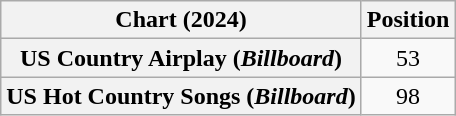<table class="wikitable sortable plainrowheaders" style="text-align:center">
<tr>
<th scope="col">Chart (2024)</th>
<th scope="col">Position</th>
</tr>
<tr>
<th scope="row">US Country Airplay (<em>Billboard</em>)</th>
<td>53</td>
</tr>
<tr>
<th scope="row">US Hot Country Songs (<em>Billboard</em>)</th>
<td>98</td>
</tr>
</table>
